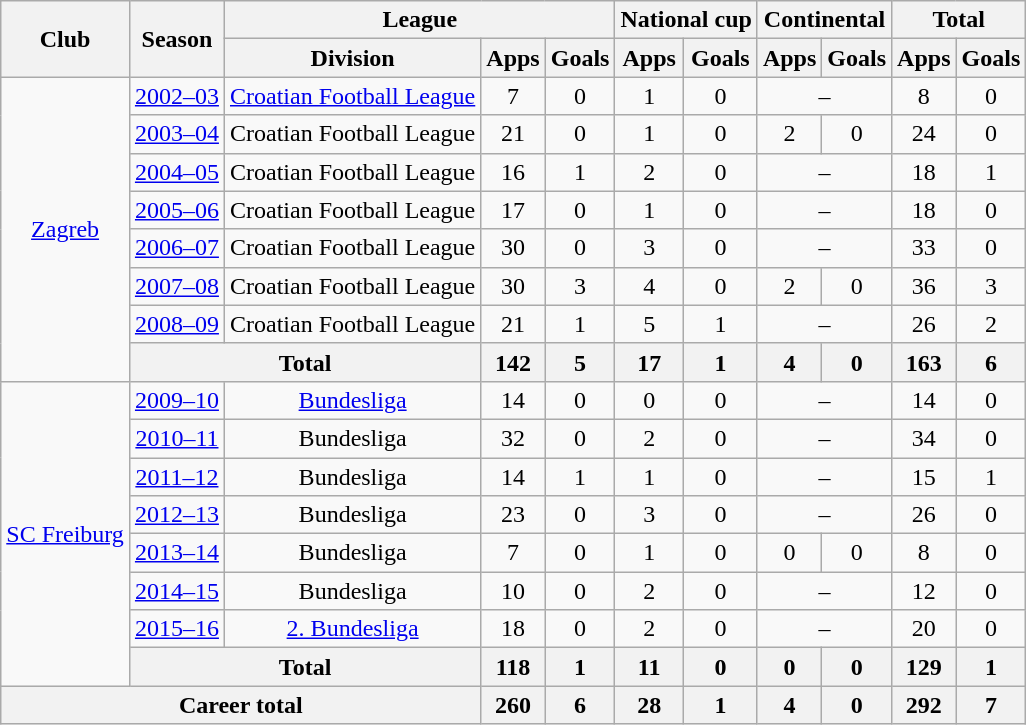<table class="wikitable" style="text-align:center">
<tr>
<th rowspan=2>Club</th>
<th rowspan=2>Season</th>
<th colspan=3>League</th>
<th colspan=2>National cup</th>
<th colspan=2>Continental</th>
<th colspan=2>Total</th>
</tr>
<tr>
<th>Division</th>
<th>Apps</th>
<th>Goals</th>
<th>Apps</th>
<th>Goals</th>
<th>Apps</th>
<th>Goals</th>
<th>Apps</th>
<th>Goals</th>
</tr>
<tr>
<td rowspan=8><a href='#'>Zagreb</a></td>
<td><a href='#'>2002–03</a></td>
<td><a href='#'>Croatian Football League</a></td>
<td>7</td>
<td>0</td>
<td>1</td>
<td>0</td>
<td colspan=2>–</td>
<td>8</td>
<td>0</td>
</tr>
<tr>
<td><a href='#'>2003–04</a></td>
<td>Croatian Football League</td>
<td>21</td>
<td>0</td>
<td>1</td>
<td>0</td>
<td>2</td>
<td>0</td>
<td>24</td>
<td>0</td>
</tr>
<tr>
<td><a href='#'>2004–05</a></td>
<td>Croatian Football League</td>
<td>16</td>
<td>1</td>
<td>2</td>
<td>0</td>
<td colspan=2>–</td>
<td>18</td>
<td>1</td>
</tr>
<tr>
<td><a href='#'>2005–06</a></td>
<td>Croatian Football League</td>
<td>17</td>
<td>0</td>
<td>1</td>
<td>0</td>
<td colspan=2>–</td>
<td>18</td>
<td>0</td>
</tr>
<tr>
<td><a href='#'>2006–07</a></td>
<td>Croatian Football League</td>
<td>30</td>
<td>0</td>
<td>3</td>
<td>0</td>
<td colspan=2>–</td>
<td>33</td>
<td>0</td>
</tr>
<tr>
<td><a href='#'>2007–08</a></td>
<td>Croatian Football League</td>
<td>30</td>
<td>3</td>
<td>4</td>
<td>0</td>
<td>2</td>
<td>0</td>
<td>36</td>
<td>3</td>
</tr>
<tr>
<td><a href='#'>2008–09</a></td>
<td>Croatian Football League</td>
<td>21</td>
<td>1</td>
<td>5</td>
<td>1</td>
<td colspan=2>–</td>
<td>26</td>
<td>2</td>
</tr>
<tr>
<th colspan=2>Total</th>
<th>142</th>
<th>5</th>
<th>17</th>
<th>1</th>
<th>4</th>
<th>0</th>
<th>163</th>
<th>6</th>
</tr>
<tr>
<td rowspan=8><a href='#'>SC Freiburg</a></td>
<td><a href='#'>2009–10</a></td>
<td><a href='#'>Bundesliga</a></td>
<td>14</td>
<td>0</td>
<td>0</td>
<td>0</td>
<td colspan=2>–</td>
<td>14</td>
<td>0</td>
</tr>
<tr>
<td><a href='#'>2010–11</a></td>
<td>Bundesliga</td>
<td>32</td>
<td>0</td>
<td>2</td>
<td>0</td>
<td colspan=2>–</td>
<td>34</td>
<td>0</td>
</tr>
<tr>
<td><a href='#'>2011–12</a></td>
<td>Bundesliga</td>
<td>14</td>
<td>1</td>
<td>1</td>
<td>0</td>
<td colspan=2>–</td>
<td>15</td>
<td>1</td>
</tr>
<tr>
<td><a href='#'>2012–13</a></td>
<td>Bundesliga</td>
<td>23</td>
<td>0</td>
<td>3</td>
<td>0</td>
<td colspan=2>–</td>
<td>26</td>
<td>0</td>
</tr>
<tr>
<td><a href='#'>2013–14</a></td>
<td>Bundesliga</td>
<td>7</td>
<td>0</td>
<td>1</td>
<td>0</td>
<td>0</td>
<td>0</td>
<td>8</td>
<td>0</td>
</tr>
<tr>
<td><a href='#'>2014–15</a></td>
<td>Bundesliga</td>
<td>10</td>
<td>0</td>
<td>2</td>
<td>0</td>
<td colspan=2>–</td>
<td>12</td>
<td>0</td>
</tr>
<tr>
<td><a href='#'>2015–16</a></td>
<td><a href='#'>2. Bundesliga</a></td>
<td>18</td>
<td>0</td>
<td>2</td>
<td>0</td>
<td colspan=2>–</td>
<td>20</td>
<td>0</td>
</tr>
<tr>
<th colspan=2>Total</th>
<th>118</th>
<th>1</th>
<th>11</th>
<th>0</th>
<th>0</th>
<th>0</th>
<th>129</th>
<th>1</th>
</tr>
<tr>
<th colspan=3>Career total</th>
<th>260</th>
<th>6</th>
<th>28</th>
<th>1</th>
<th>4</th>
<th>0</th>
<th>292</th>
<th>7</th>
</tr>
</table>
